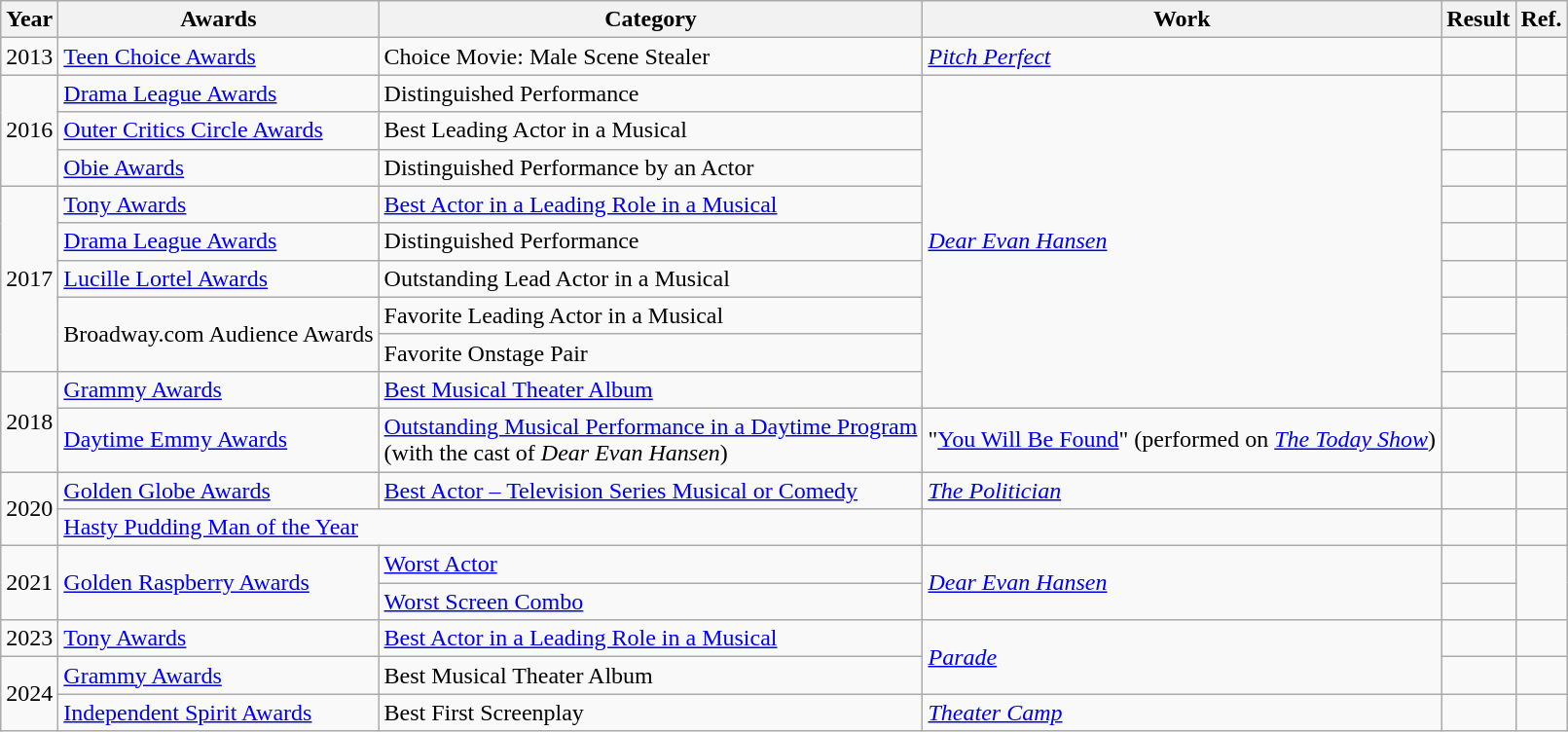<table class="wikitable sortable">
<tr>
<th>Year</th>
<th>Awards</th>
<th>Category</th>
<th>Work</th>
<th>Result</th>
<th>Ref.</th>
</tr>
<tr>
<td align="center">2013</td>
<td><a href='#'>Teen Choice Awards</a></td>
<td>Choice Movie: Male Scene Stealer</td>
<td><em><a href='#'>Pitch Perfect</a></em></td>
<td></td>
<td></td>
</tr>
<tr>
<td rowspan="3">2016</td>
<td><a href='#'>Drama League Awards</a></td>
<td>Distinguished Performance</td>
<td rowspan="9"><em><a href='#'>Dear Evan Hansen</a></em></td>
<td></td>
<td></td>
</tr>
<tr>
<td><a href='#'>Outer Critics Circle Awards</a></td>
<td>Best Leading Actor in a Musical</td>
<td></td>
<td></td>
</tr>
<tr>
<td><a href='#'>Obie Awards</a></td>
<td>Distinguished Performance by an Actor</td>
<td></td>
<td></td>
</tr>
<tr>
<td rowspan="5">2017</td>
<td><a href='#'>Tony Awards</a></td>
<td><a href='#'>Best Actor in a Leading Role in a Musical</a></td>
<td></td>
<td></td>
</tr>
<tr>
<td><a href='#'>Drama League Awards</a></td>
<td>Distinguished Performance</td>
<td></td>
<td></td>
</tr>
<tr>
<td><a href='#'>Lucille Lortel Awards</a></td>
<td>Outstanding Lead Actor in a Musical</td>
<td></td>
<td></td>
</tr>
<tr>
<td rowspan="2">Broadway.com Audience Awards</td>
<td>Favorite Leading Actor in a Musical</td>
<td></td>
<td rowspan=2></td>
</tr>
<tr>
<td>Favorite Onstage Pair</td>
<td></td>
</tr>
<tr>
<td rowspan="2">2018</td>
<td><a href='#'>Grammy Awards</a></td>
<td><a href='#'>Best Musical Theater Album</a></td>
<td></td>
<td></td>
</tr>
<tr>
<td><a href='#'>Daytime Emmy Awards</a></td>
<td><a href='#'>Outstanding Musical Performance in a Daytime Program</a> <br>(with the cast of <em>Dear Evan Hansen</em>)</td>
<td>"<a href='#'>You Will Be Found</a>" (performed on <em><a href='#'>The Today Show</a></em>)</td>
<td></td>
<td> <br></td>
</tr>
<tr>
<td rowspan=2>2020</td>
<td><a href='#'>Golden Globe Awards</a></td>
<td><a href='#'>Best Actor – Television Series Musical or Comedy</a></td>
<td><em><a href='#'>The Politician</a></em></td>
<td></td>
<td></td>
</tr>
<tr>
<td colspan=2><a href='#'>Hasty Pudding Man of the Year</a></td>
<td></td>
<td></td>
<td></td>
</tr>
<tr>
<td rowspan=2>2021</td>
<td rowspan=2><a href='#'>Golden Raspberry Awards</a></td>
<td><a href='#'>Worst Actor</a></td>
<td rowspan=2><em><a href='#'>Dear Evan Hansen</a></em></td>
<td></td>
<td rowspan=2></td>
</tr>
<tr>
<td><a href='#'>Worst Screen Combo</a></td>
<td></td>
</tr>
<tr>
<td>2023</td>
<td><a href='#'>Tony Awards</a></td>
<td><a href='#'>Best Actor in a Leading Role in a Musical</a></td>
<td rowspan=2><em><a href='#'>Parade</a></em></td>
<td></td>
</tr>
<tr>
<td rowspan=2>2024</td>
<td><a href='#'>Grammy Awards</a></td>
<td>Best Musical Theater Album</td>
<td></td>
<td></td>
</tr>
<tr>
<td><a href='#'>Independent Spirit Awards</a></td>
<td>Best First Screenplay</td>
<td><em><a href='#'>Theater Camp</a></em></td>
<td></td>
<td></td>
</tr>
</table>
